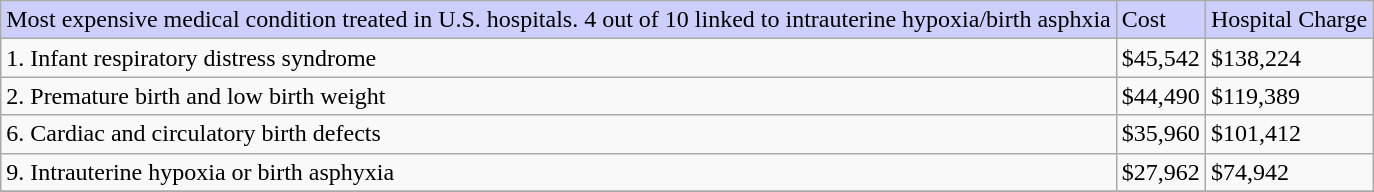<table class="wikitable">
<tr bgcolor="#CCCffC">
<td>Most expensive medical condition treated in U.S. hospitals. 4 out of 10 linked to intrauterine hypoxia/birth asphxia</td>
<td>Cost</td>
<td>Hospital Charge</td>
</tr>
<tr>
<td>1. Infant respiratory distress syndrome</td>
<td>$45,542</td>
<td>$138,224</td>
</tr>
<tr>
<td>2. Premature birth and low birth weight</td>
<td>$44,490</td>
<td>$119,389</td>
</tr>
<tr>
<td>6. Cardiac and circulatory birth defects</td>
<td>$35,960</td>
<td>$101,412</td>
</tr>
<tr>
<td>9. Intrauterine hypoxia or birth asphyxia</td>
<td>$27,962</td>
<td>$74,942</td>
</tr>
<tr>
</tr>
</table>
